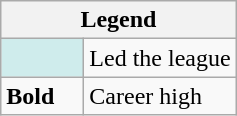<table class="wikitable mw-collapsible mw-collapsed">
<tr>
<th colspan="2">Legend</th>
</tr>
<tr>
<td style="background:#cfecec; width:3em;"></td>
<td>Led the league</td>
</tr>
<tr>
<td><strong>Bold</strong></td>
<td>Career high</td>
</tr>
</table>
